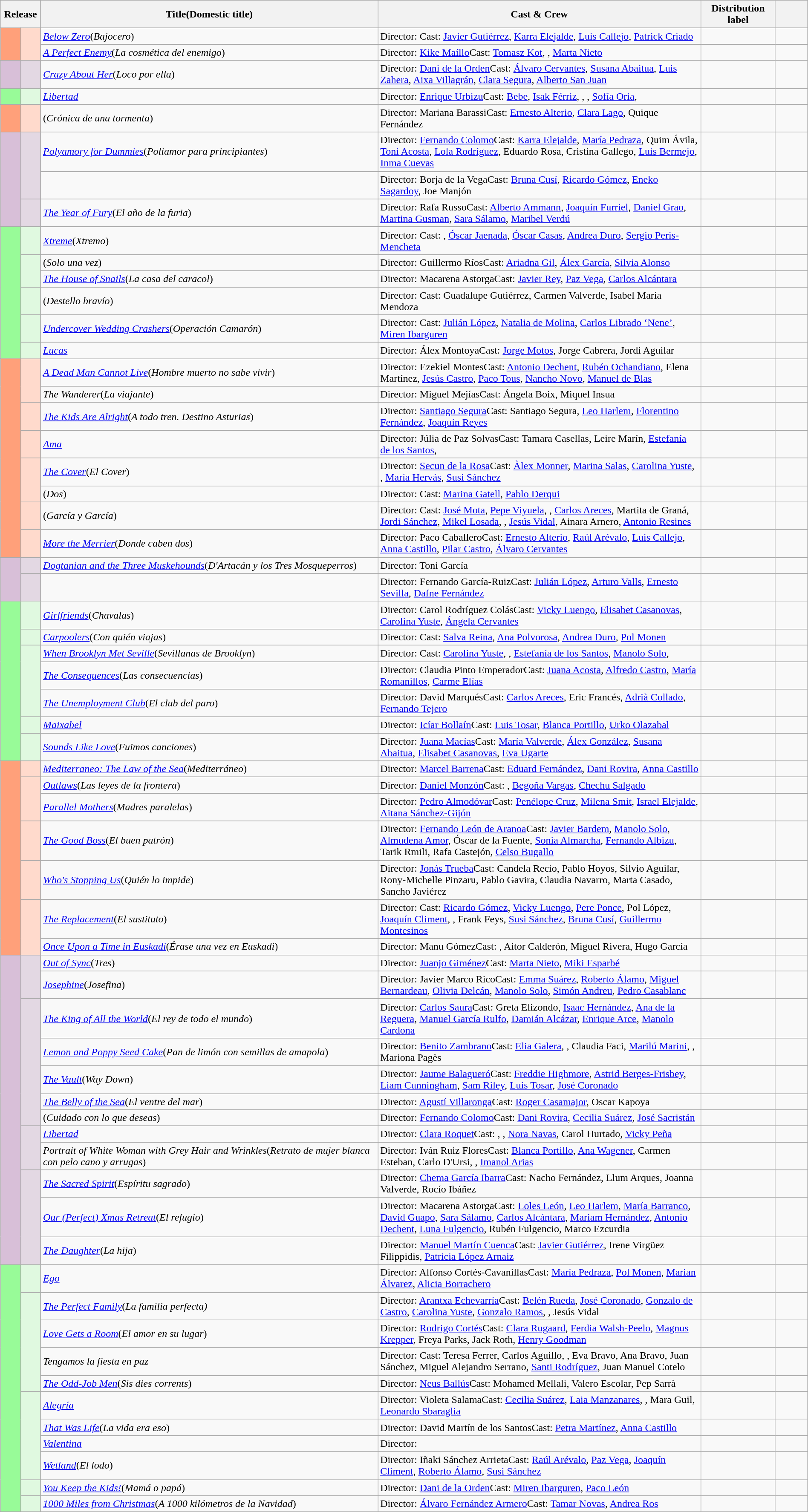<table class="wikitable sortable" style="width:100%;">
<tr>
<th colspan="2" style="width:5%;">Release</th>
<th>Title(Domestic title)</th>
<th style="width:40%;">Cast & Crew</th>
<th>Distribution label</th>
<th style="width:4%;"></th>
</tr>
<tr>
<td rowspan = "2" bgcolor = "#ffa07a"></td>
<td rowspan = "2" bgcolor = "#ffdacc"></td>
<td><em><a href='#'>Below Zero</a></em>(<em>Bajocero</em>)</td>
<td>Director: Cast: <a href='#'>Javier Gutiérrez</a>, <a href='#'>Karra Elejalde</a>, <a href='#'>Luis Callejo</a>, <a href='#'>Patrick Criado</a></td>
<td></td>
<td></td>
</tr>
<tr>
<td><em><a href='#'>A Perfect Enemy</a></em>(<em>La cosmética del enemigo</em>)</td>
<td>Director: <a href='#'>Kike Maíllo</a>Cast: <a href='#'>Tomasz Kot</a>, , <a href='#'>Marta Nieto</a></td>
<td></td>
<td></td>
</tr>
<tr>
<td bgcolor = "#d8bfd8"></td>
<td bgcolor = "#e3d8e3"></td>
<td><em><a href='#'>Crazy About Her</a></em>(<em>Loco por ella</em>)</td>
<td>Director: <a href='#'>Dani de la Orden</a>Cast: <a href='#'>Álvaro Cervantes</a>, <a href='#'>Susana Abaitua</a>, <a href='#'>Luis Zahera</a>, <a href='#'>Aixa Villagrán</a>, <a href='#'>Clara Segura</a>, <a href='#'>Alberto San Juan</a></td>
<td></td>
<td></td>
</tr>
<tr>
<td bgcolor = "#98fb98"></td>
<td bgcolor = "#e0f9e0"></td>
<td><em><a href='#'>Libertad</a></em></td>
<td>Director: <a href='#'>Enrique Urbizu</a>Cast: <a href='#'>Bebe</a>, <a href='#'>Isak Férriz</a>, , , <a href='#'>Sofía Oria</a>, </td>
<td></td>
<td></td>
</tr>
<tr>
<td bgcolor = "#ffa07a"></td>
<td bgcolor = "#ffdacc"></td>
<td><em></em>(<em>Crónica de una tormenta</em>)</td>
<td>Director: Mariana BarassiCast: <a href='#'>Ernesto Alterio</a>, <a href='#'>Clara Lago</a>, Quique Fernández</td>
<td></td>
<td></td>
</tr>
<tr>
<td rowspan = "3" bgcolor = "#d8bfd8""></td>
<td rowspan = "2" bgcolor = "#e3d8e3"></td>
<td><em><a href='#'>Polyamory for Dummies</a></em>(<em>Poliamor para principiantes</em>)</td>
<td>Director: <a href='#'>Fernando Colomo</a>Cast: <a href='#'>Karra Elejalde</a>, <a href='#'>María Pedraza</a>, Quim Ávila, <a href='#'>Toni Acosta</a>, <a href='#'>Lola Rodríguez</a>, Eduardo Rosa, Cristina Gallego, <a href='#'>Luis Bermejo</a>, <a href='#'>Inma Cuevas</a></td>
<td></td>
<td></td>
</tr>
<tr>
<td><em></em></td>
<td>Director: Borja de la VegaCast: <a href='#'>Bruna Cusí</a>, <a href='#'>Ricardo Gómez</a>, <a href='#'>Eneko Sagardoy</a>, Joe Manjón</td>
<td></td>
<td></td>
</tr>
<tr>
<td bgcolor = "#e3d8e3"></td>
<td><em><a href='#'>The Year of Fury</a></em>(<em>El año de la furia</em>)</td>
<td>Director: Rafa RussoCast: <a href='#'>Alberto Ammann</a>, <a href='#'>Joaquín Furriel</a>, <a href='#'>Daniel Grao</a>, <a href='#'>Martina Gusman</a>, <a href='#'>Sara Sálamo</a>, <a href='#'>Maribel Verdú</a></td>
<td></td>
<td></td>
</tr>
<tr>
<td rowspan = "6" bgcolor = "#98fb98"></td>
<td bgcolor = "#e0f9e0"></td>
<td><em><a href='#'>Xtreme</a></em>(<em>Xtremo</em>)</td>
<td>Director: Cast: , <a href='#'>Óscar Jaenada</a>, <a href='#'>Óscar Casas</a>, <a href='#'>Andrea Duro</a>, <a href='#'>Sergio Peris-Mencheta</a></td>
<td></td>
<td></td>
</tr>
<tr>
<td rowspan = "2" bgcolor = "#e0f9e0"></td>
<td><em></em>(<em>Solo una vez</em>)</td>
<td>Director: Guillermo RíosCast: <a href='#'>Ariadna Gil</a>, <a href='#'>Álex García</a>, <a href='#'>Silvia Alonso</a></td>
<td></td>
<td></td>
</tr>
<tr>
<td><em><a href='#'>The House of Snails</a></em>(<em>La casa del caracol</em>)</td>
<td>Director: Macarena AstorgaCast: <a href='#'>Javier Rey</a>, <a href='#'>Paz Vega</a>, <a href='#'>Carlos Alcántara</a></td>
<td></td>
<td></td>
</tr>
<tr>
<td bgcolor = "#e0f9e0"></td>
<td><em></em>(<em>Destello bravío</em>)</td>
<td>Director: Cast: Guadalupe Gutiérrez, Carmen Valverde, Isabel María Mendoza</td>
<td></td>
<td></td>
</tr>
<tr>
<td bgcolor = "#e0f9e0"></td>
<td><em><a href='#'>Undercover Wedding Crashers</a></em>(<em>Operación Camarón</em>)</td>
<td>Director: Cast: <a href='#'>Julián López</a>, <a href='#'>Natalia de Molina</a>, <a href='#'>Carlos Librado ‘Nene’</a>, <a href='#'>Miren Ibarguren</a></td>
<td></td>
<td></td>
</tr>
<tr>
<td bgcolor = "#e0f9e0"></td>
<td><em><a href='#'>Lucas</a></em></td>
<td>Director: Álex MontoyaCast: <a href='#'>Jorge Motos</a>, Jorge Cabrera, Jordi Aguilar</td>
<td></td>
<td></td>
</tr>
<tr>
<td rowspan = "8" bgcolor = "#ffa07a"></td>
<td rowspan = "2" bgcolor = "#ffdacc"></td>
<td><em><a href='#'>A Dead Man Cannot Live</a></em>(<em>Hombre muerto no sabe vivir</em>)</td>
<td>Director: Ezekiel MontesCast: <a href='#'>Antonio Dechent</a>, <a href='#'>Rubén Ochandiano</a>, Elena Martínez, <a href='#'>Jesús Castro</a>, <a href='#'>Paco Tous</a>, <a href='#'>Nancho Novo</a>, <a href='#'>Manuel de Blas</a></td>
<td></td>
<td></td>
</tr>
<tr>
<td><em>The Wanderer</em>(<em>La viajante</em>)</td>
<td>Director: Miguel MejíasCast: Ángela Boix, Miquel Insua</td>
<td></td>
<td></td>
</tr>
<tr>
<td bgcolor = "#ffdacc"></td>
<td><em><a href='#'>The Kids Are Alright</a></em>(<em>A todo tren. Destino Asturias</em>)</td>
<td>Director: <a href='#'>Santiago Segura</a>Cast: Santiago Segura, <a href='#'>Leo Harlem</a>, <a href='#'>Florentino Fernández</a>, <a href='#'>Joaquín Reyes</a></td>
<td></td>
<td></td>
</tr>
<tr>
<td bgcolor = "#ffdacc"></td>
<td><em><a href='#'>Ama</a></em></td>
<td>Director: Júlia de Paz SolvasCast: Tamara Casellas, Leire Marín, <a href='#'>Estefanía de los Santos</a>, </td>
<td></td>
<td></td>
</tr>
<tr>
<td rowspan = "2" bgcolor = "#ffdacc"></td>
<td><em><a href='#'>The Cover</a></em>(<em>El Cover</em>)</td>
<td>Director: <a href='#'>Secun de la Rosa</a>Cast: <a href='#'>Àlex Monner</a>, <a href='#'>Marina Salas</a>, <a href='#'>Carolina Yuste</a>, , <a href='#'>María Hervás</a>, <a href='#'>Susi Sánchez</a></td>
<td></td>
<td></td>
</tr>
<tr>
<td><em></em>(<em>Dos</em>)</td>
<td>Director: Cast: <a href='#'>Marina Gatell</a>, <a href='#'>Pablo Derqui</a></td>
<td></td>
<td></td>
</tr>
<tr>
<td bgcolor = "#ffdacc"></td>
<td><em></em>(<em>García y García</em>)</td>
<td>Director: Cast: <a href='#'>José Mota</a>, <a href='#'>Pepe Viyuela</a>, , <a href='#'>Carlos Areces</a>, Martita de Graná, <a href='#'>Jordi Sánchez</a>, <a href='#'>Mikel Losada</a>, , <a href='#'>Jesús Vidal</a>, Ainara Arnero, <a href='#'>Antonio Resines</a></td>
<td></td>
<td></td>
</tr>
<tr>
<td bgcolor = "#ffdacc"></td>
<td><em><a href='#'>More the Merrier</a></em>(<em>Donde caben dos</em>)</td>
<td>Director: Paco CaballeroCast: <a href='#'>Ernesto Alterio</a>, <a href='#'>Raúl Arévalo</a>, <a href='#'>Luis Callejo</a>, <a href='#'>Anna Castillo</a>, <a href='#'>Pilar Castro</a>, <a href='#'>Álvaro Cervantes</a></td>
<td></td>
<td></td>
</tr>
<tr>
<td rowspan = "2" bgcolor = "#d8bfd8""></td>
<td bgcolor = "#e3d8e3"></td>
<td><a href='#'><em>Dogtanian and the Three Muskehounds</em></a>(<em>D'Artacán y los Tres Mosqueperros</em>)</td>
<td>Director: Toni García</td>
<td></td>
<td></td>
</tr>
<tr>
<td bgcolor = "#e3d8e3"></td>
<td><em></em></td>
<td>Director: Fernando García-RuizCast: <a href='#'>Julián López</a>, <a href='#'>Arturo Valls</a>, <a href='#'>Ernesto Sevilla</a>, <a href='#'>Dafne Fernández</a></td>
<td></td>
<td></td>
</tr>
<tr>
<td rowspan = "7" bgcolor = "#98fb98"></td>
<td bgcolor = "#e0f9e0"></td>
<td><em><a href='#'>Girlfriends</a></em>(<em>Chavalas</em>)</td>
<td>Director: Carol Rodríguez ColásCast: <a href='#'>Vicky Luengo</a>, <a href='#'>Elisabet Casanovas</a>, <a href='#'>Carolina Yuste</a>, <a href='#'>Ángela Cervantes</a></td>
<td></td>
<td></td>
</tr>
<tr>
<td bgcolor = "#e0f9e0"></td>
<td><em><a href='#'>Carpoolers</a></em>(<em>Con quién viajas</em>)</td>
<td>Director: Cast: <a href='#'>Salva Reina</a>, <a href='#'>Ana Polvorosa</a>, <a href='#'>Andrea Duro</a>, <a href='#'>Pol Monen</a></td>
<td></td>
<td></td>
</tr>
<tr>
<td rowspan = "3" bgcolor = "#e0f9e0"></td>
<td><em><a href='#'>When Brooklyn Met Seville</a></em>(<em>Sevillanas de Brooklyn</em>)</td>
<td>Director: Cast: <a href='#'>Carolina Yuste</a>, , <a href='#'>Estefanía de los Santos</a>, <a href='#'>Manolo Solo</a>, </td>
<td></td>
<td></td>
</tr>
<tr>
<td><em><a href='#'>The Consequences</a></em>(<em>Las consecuencias</em>)</td>
<td>Director: Claudia Pinto EmperadorCast: <a href='#'>Juana Acosta</a>, <a href='#'>Alfredo Castro</a>, <a href='#'>María Romanillos</a>, <a href='#'>Carme Elías</a></td>
<td></td>
<td></td>
</tr>
<tr>
<td><em><a href='#'>The Unemployment Club</a></em>(<em>El club del paro</em>)</td>
<td>Director: David MarquésCast: <a href='#'>Carlos Areces</a>, Eric Francés, <a href='#'>Adrià Collado</a>, <a href='#'>Fernando Tejero</a></td>
<td></td>
<td></td>
</tr>
<tr>
<td bgcolor = "#e0f9e0"></td>
<td><em><a href='#'>Maixabel</a></em></td>
<td>Director: <a href='#'>Icíar Bollaín</a>Cast: <a href='#'>Luis Tosar</a>, <a href='#'>Blanca Portillo</a>, <a href='#'>Urko Olazabal</a></td>
<td></td>
<td></td>
</tr>
<tr>
<td bgcolor = "#e0f9e0"></td>
<td><em><a href='#'>Sounds Like Love</a></em>(<em>Fuimos canciones</em>)</td>
<td>Director: <a href='#'>Juana Macías</a>Cast: <a href='#'>María Valverde</a>, <a href='#'>Álex González</a>, <a href='#'>Susana Abaitua</a>, <a href='#'>Elisabet Casanovas</a>, <a href='#'>Eva Ugarte</a></td>
<td></td>
<td></td>
</tr>
<tr>
<td rowspan = "7" bgcolor = "#ffa07a"></td>
<td bgcolor = "#ffdacc"></td>
<td><em><a href='#'>Mediterraneo: The Law of the Sea</a></em>(<em>Mediterráneo</em>)</td>
<td>Director: <a href='#'>Marcel Barrena</a>Cast: <a href='#'>Eduard Fernández</a>, <a href='#'>Dani Rovira</a>, <a href='#'>Anna Castillo</a></td>
<td></td>
<td></td>
</tr>
<tr>
<td rowspan = "2" bgcolor = "#ffdacc"></td>
<td><em><a href='#'>Outlaws</a></em>(<em>Las leyes de la frontera</em>)</td>
<td>Director: <a href='#'>Daniel Monzón</a>Cast: , <a href='#'>Begoña Vargas</a>, <a href='#'>Chechu Salgado</a></td>
<td></td>
<td></td>
</tr>
<tr>
<td><em><a href='#'>Parallel Mothers</a></em>(<em>Madres paralelas</em>)</td>
<td>Director: <a href='#'>Pedro Almodóvar</a>Cast: <a href='#'>Penélope Cruz</a>, <a href='#'>Milena Smit</a>, <a href='#'>Israel Elejalde</a>, <a href='#'>Aitana Sánchez-Gijón</a></td>
<td></td>
<td></td>
</tr>
<tr>
<td bgcolor = "#ffdacc"></td>
<td><em><a href='#'>The Good Boss</a></em>(<em>El buen patrón</em>)</td>
<td>Director: <a href='#'>Fernando León de Aranoa</a>Cast: <a href='#'>Javier Bardem</a>, <a href='#'>Manolo Solo</a>, <a href='#'>Almudena Amor</a>, Óscar de la Fuente, <a href='#'>Sonia Almarcha</a>, <a href='#'>Fernando Albizu</a>, Tarik Rmili, Rafa Castejón, <a href='#'>Celso Bugallo</a></td>
<td></td>
<td></td>
</tr>
<tr>
<td bgcolor = "#ffdacc"></td>
<td><em><a href='#'>Who's Stopping Us</a></em>(<em>Quién lo impide</em>)</td>
<td>Director: <a href='#'>Jonás Trueba</a>Cast: Candela Recio, Pablo Hoyos, Silvio Aguilar, Rony-Michelle Pinzaru, Pablo Gavira, Claudia Navarro, Marta Casado, Sancho Javiérez</td>
<td></td>
<td></td>
</tr>
<tr>
<td rowspan = "2" bgcolor = "#ffdacc"></td>
<td><em><a href='#'>The Replacement</a></em>(<em>El sustituto</em>)</td>
<td>Director: Cast:  <a href='#'>Ricardo Gómez</a>, <a href='#'>Vicky Luengo</a>, <a href='#'>Pere Ponce</a>, Pol López, <a href='#'>Joaquín Climent</a>, , Frank Feys, <a href='#'>Susi Sánchez</a>, <a href='#'>Bruna Cusí</a>, <a href='#'>Guillermo Montesinos</a></td>
<td></td>
<td></td>
</tr>
<tr>
<td><em><a href='#'>Once Upon a Time in Euskadi</a></em>(<em>Érase una vez en Euskadi</em>)</td>
<td>Director: Manu GómezCast: , Aitor Calderón, Miguel Rivera, Hugo García</td>
<td></td>
<td></td>
</tr>
<tr>
<td rowspan = "12" bgcolor = "#d8bfd8"></td>
<td rowspan = "2" bgcolor = "#e3d8e3"></td>
<td><em><a href='#'>Out of Sync</a></em>(<em>Tres</em>)</td>
<td>Director: <a href='#'>Juanjo Giménez</a>Cast: <a href='#'>Marta Nieto</a>, <a href='#'>Miki Esparbé</a></td>
<td></td>
<td></td>
</tr>
<tr>
<td><em><a href='#'>Josephine</a></em>(<em>Josefina</em>)</td>
<td>Director: Javier Marco RicoCast: <a href='#'>Emma Suárez</a>, <a href='#'>Roberto Álamo</a>, <a href='#'>Miguel Bernardeau</a>, <a href='#'>Olivia Delcán</a>, <a href='#'>Manolo Solo</a>, <a href='#'>Simón Andreu</a>, <a href='#'>Pedro Casablanc</a></td>
<td></td>
<td></td>
</tr>
<tr>
<td rowspan = "5" bgcolor = "#e3d8e3"></td>
<td><em><a href='#'>The King of All the World</a></em>(<em>El rey de todo el mundo</em>)</td>
<td>Director: <a href='#'>Carlos Saura</a>Cast: Greta Elizondo, <a href='#'>Isaac Hernández</a>, <a href='#'>Ana de la Reguera</a>, <a href='#'>Manuel García Rulfo</a>, <a href='#'>Damián Alcázar</a>, <a href='#'>Enrique Arce</a>, <a href='#'>Manolo Cardona</a></td>
<td></td>
<td></td>
</tr>
<tr>
<td><em><a href='#'>Lemon and Poppy Seed Cake</a></em>(<em>Pan de limón con semillas de amapola</em>)</td>
<td>Director: <a href='#'>Benito Zambrano</a>Cast: <a href='#'>Elia Galera</a>, , Claudia Faci, <a href='#'>Marilú Marini</a>, , Mariona Pagès</td>
<td></td>
<td></td>
</tr>
<tr>
<td><em><a href='#'>The Vault</a></em>(<em>Way Down</em>)</td>
<td>Director: <a href='#'>Jaume Balagueró</a>Cast: <a href='#'>Freddie Highmore</a>, <a href='#'>Astrid Berges-Frisbey</a>, <a href='#'>Liam Cunningham</a>, <a href='#'>Sam Riley</a>, <a href='#'>Luis Tosar</a>, <a href='#'>José Coronado</a></td>
<td></td>
<td></td>
</tr>
<tr>
<td><em><a href='#'>The Belly of the Sea</a></em>(<em>El ventre del mar</em>)</td>
<td>Director: <a href='#'>Agustí Villaronga</a>Cast: <a href='#'>Roger Casamajor</a>, Oscar Kapoya</td>
<td></td>
<td></td>
</tr>
<tr>
<td><em></em>(<em>Cuidado con lo que deseas</em>)</td>
<td>Director: <a href='#'>Fernando Colomo</a>Cast: <a href='#'>Dani Rovira</a>, <a href='#'>Cecilia Suárez</a>, <a href='#'>José Sacristán</a></td>
<td></td>
<td></td>
</tr>
<tr>
<td rowspan = "2" bgcolor = "#e3d8e3"></td>
<td><em><a href='#'>Libertad</a></em></td>
<td>Director: <a href='#'>Clara Roquet</a>Cast: , , <a href='#'>Nora Navas</a>, Carol Hurtado, <a href='#'>Vicky Peña</a></td>
<td></td>
<td></td>
</tr>
<tr>
<td><em>Portrait of White Woman with Grey Hair and Wrinkles</em>(<em>Retrato de mujer blanca con pelo cano y arrugas</em>)</td>
<td>Director: Iván Ruiz FloresCast: <a href='#'>Blanca Portillo</a>, <a href='#'>Ana Wagener</a>, Carmen Esteban, Carlo D'Ursi, , <a href='#'>Imanol Arias</a></td>
<td></td>
<td></td>
</tr>
<tr>
<td rowspan = "3" bgcolor = "#e3d8e3"></td>
<td><em><a href='#'>The Sacred Spirit</a></em>(<em>Espíritu sagrado</em>)</td>
<td>Director: <a href='#'>Chema García Ibarra</a>Cast: Nacho Fernández, Llum Arques, Joanna Valverde, Rocío Ibáñez</td>
<td></td>
<td></td>
</tr>
<tr>
<td><em><a href='#'>Our (Perfect) Xmas Retreat</a></em>(<em>El refugio</em>)</td>
<td>Director: Macarena AstorgaCast: <a href='#'>Loles León</a>, <a href='#'>Leo Harlem</a>, <a href='#'>María Barranco</a>, <a href='#'>David Guapo</a>, <a href='#'>Sara Sálamo</a>, <a href='#'>Carlos Alcántara</a>, <a href='#'>Mariam Hernández</a>, <a href='#'>Antonio Dechent</a>, <a href='#'>Luna Fulgencio</a>, Rubén Fulgencio, Marco Ezcurdia</td>
<td></td>
<td></td>
</tr>
<tr>
<td><em><a href='#'>The Daughter</a></em>(<em>La hija</em>)</td>
<td>Director: <a href='#'>Manuel Martín Cuenca</a>Cast: <a href='#'>Javier Gutiérrez</a>, Irene Virgüez Filippidis, <a href='#'>Patricia López Arnaiz</a></td>
<td></td>
<td></td>
</tr>
<tr>
<td rowspan = "11" bgcolor = "#98fb98"></td>
<td bgcolor = "#e0f9e0"></td>
<td><em><a href='#'>Ego</a></em></td>
<td>Director: Alfonso Cortés-CavanillasCast: <a href='#'>María Pedraza</a>, <a href='#'>Pol Monen</a>, <a href='#'>Marian Álvarez</a>, <a href='#'>Alicia Borrachero</a></td>
<td></td>
<td></td>
</tr>
<tr>
<td rowspan = "4" bgcolor = "#e0f9e0"></td>
<td><em><a href='#'>The Perfect Family</a></em>(<em>La familia perfecta)</em></td>
<td>Director: <a href='#'>Arantxa Echevarría</a>Cast: <a href='#'>Belén Rueda</a>, <a href='#'>José Coronado</a>, <a href='#'>Gonzalo de Castro</a>, <a href='#'>Carolina Yuste</a>, <a href='#'>Gonzalo Ramos</a>, , Jesús Vidal</td>
<td></td>
<td></td>
</tr>
<tr>
<td><em><a href='#'>Love Gets a Room</a></em>(<em>El amor en su lugar</em>)</td>
<td>Director: <a href='#'>Rodrigo Cortés</a>Cast: <a href='#'>Clara Rugaard</a>, <a href='#'>Ferdia Walsh-Peelo</a>, <a href='#'>Magnus Krepper</a>, Freya Parks, Jack Roth, <a href='#'>Henry Goodman</a></td>
<td></td>
<td></td>
</tr>
<tr>
<td><em>Tengamos la fiesta en paz</em></td>
<td>Director: Cast: Teresa Ferrer, Carlos Aguillo, , Eva Bravo, Ana Bravo, Juan Sánchez, Miguel Alejandro Serrano, <a href='#'>Santi Rodríguez</a>, Juan Manuel Cotelo</td>
<td></td>
<td></td>
</tr>
<tr>
<td><em><a href='#'>The Odd-Job Men</a></em>(<em>Sis dies corrents</em>)</td>
<td>Director: <a href='#'>Neus Ballús</a>Cast: Mohamed Mellali, Valero Escolar, Pep Sarrà</td>
<td></td>
<td></td>
</tr>
<tr>
<td rowspan = "4" bgcolor = "#e0f9e0"></td>
<td><em><a href='#'>Alegría</a></em></td>
<td>Director: Violeta SalamaCast: <a href='#'>Cecilia Suárez</a>, <a href='#'>Laia Manzanares</a>, , Mara Guil, <a href='#'>Leonardo Sbaraglia</a></td>
<td></td>
<td></td>
</tr>
<tr>
<td><em><a href='#'>That Was Life</a></em>(<em>La vida era eso</em>)</td>
<td>Director: David Martín de los SantosCast: <a href='#'>Petra Martínez</a>, <a href='#'>Anna Castillo</a></td>
<td></td>
<td></td>
</tr>
<tr>
<td><em><a href='#'>Valentina</a></em></td>
<td>Director: </td>
<td></td>
<td></td>
</tr>
<tr>
<td><em><a href='#'>Wetland</a></em>(<em>El lodo</em>)</td>
<td>Director: Iñaki Sánchez ArrietaCast: <a href='#'>Raúl Arévalo</a>, <a href='#'>Paz Vega</a>, <a href='#'>Joaquín Climent</a>, <a href='#'>Roberto Álamo</a>, <a href='#'>Susi Sánchez</a></td>
<td></td>
<td></td>
</tr>
<tr>
<td bgcolor = "#e0f9e0"></td>
<td><em><a href='#'>You Keep the Kids!</a></em>(<em>Mamá o papá</em>)</td>
<td>Director: <a href='#'>Dani de la Orden</a>Cast: <a href='#'>Miren Ibarguren</a>, <a href='#'>Paco León</a></td>
<td></td>
<td></td>
</tr>
<tr>
<td bgcolor = "#e0f9e0"></td>
<td><em><a href='#'>1000 Miles from Christmas</a></em>(<em>A 1000 kilómetros de la Navidad</em>)</td>
<td>Director: <a href='#'>Álvaro Fernández Armero</a>Cast: <a href='#'>Tamar Novas</a>, <a href='#'>Andrea Ros</a></td>
<td></td>
<td></td>
</tr>
</table>
